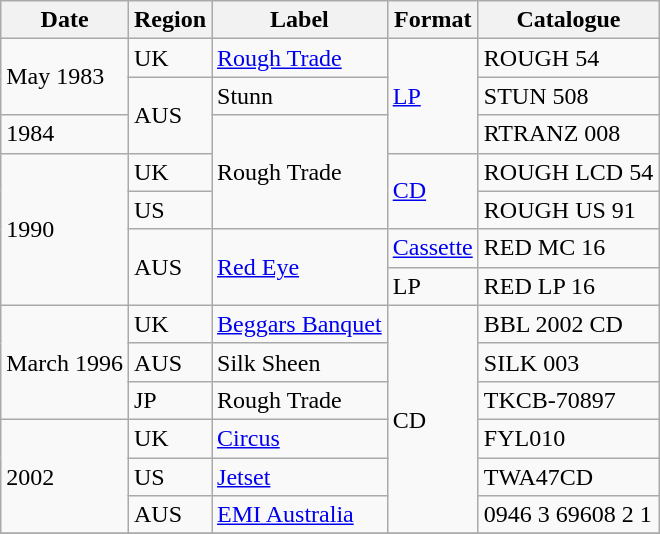<table class="wikitable">
<tr>
<th>Date</th>
<th>Region</th>
<th>Label</th>
<th>Format</th>
<th>Catalogue</th>
</tr>
<tr>
<td rowspan="2">May 1983</td>
<td>UK</td>
<td><a href='#'>Rough Trade</a></td>
<td rowspan="3"><a href='#'>LP</a></td>
<td>ROUGH 54</td>
</tr>
<tr>
<td rowspan="2">AUS</td>
<td>Stunn</td>
<td>STUN 508</td>
</tr>
<tr>
<td>1984</td>
<td rowspan="3">Rough Trade</td>
<td>RTRANZ 008</td>
</tr>
<tr>
<td rowspan="4">1990</td>
<td>UK</td>
<td rowspan="2"><a href='#'>CD</a></td>
<td>ROUGH LCD 54</td>
</tr>
<tr>
<td>US</td>
<td>ROUGH US 91</td>
</tr>
<tr>
<td rowspan="2">AUS</td>
<td rowspan="2"><a href='#'>Red Eye</a></td>
<td><a href='#'>Cassette</a></td>
<td>RED MC 16</td>
</tr>
<tr>
<td>LP</td>
<td>RED LP 16</td>
</tr>
<tr>
<td rowspan="3">March 1996</td>
<td>UK</td>
<td><a href='#'>Beggars Banquet</a></td>
<td rowspan="6">CD</td>
<td>BBL 2002 CD</td>
</tr>
<tr>
<td>AUS</td>
<td>Silk Sheen</td>
<td>SILK 003</td>
</tr>
<tr>
<td>JP</td>
<td>Rough Trade</td>
<td>TKCB-70897</td>
</tr>
<tr>
<td rowspan="3">2002</td>
<td>UK</td>
<td><a href='#'>Circus</a></td>
<td>FYL010</td>
</tr>
<tr>
<td>US</td>
<td><a href='#'>Jetset</a></td>
<td>TWA47CD</td>
</tr>
<tr>
<td>AUS</td>
<td><a href='#'>EMI Australia</a></td>
<td>0946 3 69608 2 1</td>
</tr>
<tr>
</tr>
</table>
